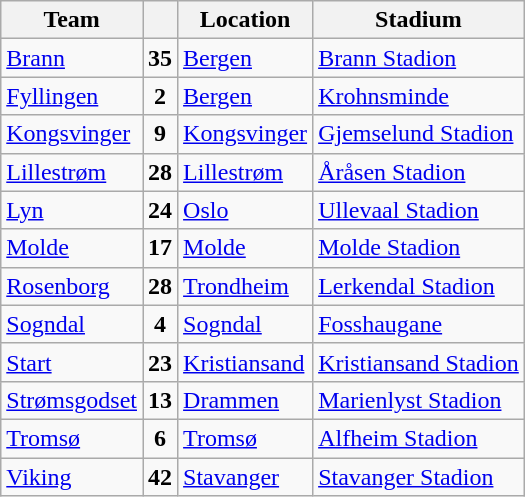<table class="wikitable sortable" border="1">
<tr>
<th>Team</th>
<th></th>
<th>Location</th>
<th>Stadium</th>
</tr>
<tr>
<td><a href='#'>Brann</a></td>
<td align="center"><strong>35</strong></td>
<td><a href='#'>Bergen</a></td>
<td><a href='#'>Brann Stadion</a></td>
</tr>
<tr>
<td><a href='#'>Fyllingen</a></td>
<td align="center"><strong>2</strong></td>
<td><a href='#'>Bergen</a></td>
<td><a href='#'>Krohnsminde</a></td>
</tr>
<tr>
<td><a href='#'>Kongsvinger</a></td>
<td align="center"><strong>9</strong></td>
<td><a href='#'>Kongsvinger</a></td>
<td><a href='#'>Gjemselund Stadion</a></td>
</tr>
<tr>
<td><a href='#'>Lillestrøm</a></td>
<td align="center"><strong>28</strong></td>
<td><a href='#'>Lillestrøm</a></td>
<td><a href='#'>Åråsen Stadion</a></td>
</tr>
<tr>
<td><a href='#'>Lyn</a></td>
<td align="center"><strong>24</strong></td>
<td><a href='#'>Oslo</a></td>
<td><a href='#'>Ullevaal Stadion</a></td>
</tr>
<tr>
<td><a href='#'>Molde</a></td>
<td align="center"><strong>17</strong></td>
<td><a href='#'>Molde</a></td>
<td><a href='#'>Molde Stadion</a></td>
</tr>
<tr>
<td><a href='#'>Rosenborg</a></td>
<td align="center"><strong>28</strong></td>
<td><a href='#'>Trondheim</a></td>
<td><a href='#'>Lerkendal Stadion</a></td>
</tr>
<tr>
<td><a href='#'>Sogndal</a></td>
<td align="center"><strong>4</strong></td>
<td><a href='#'>Sogndal</a></td>
<td><a href='#'>Fosshaugane</a></td>
</tr>
<tr>
<td><a href='#'>Start</a></td>
<td align="center"><strong>23</strong></td>
<td><a href='#'>Kristiansand</a></td>
<td><a href='#'>Kristiansand Stadion</a></td>
</tr>
<tr>
<td><a href='#'>Strømsgodset</a></td>
<td align="center"><strong>13</strong></td>
<td><a href='#'>Drammen</a></td>
<td><a href='#'>Marienlyst Stadion</a></td>
</tr>
<tr>
<td><a href='#'>Tromsø</a></td>
<td align="center"><strong>6</strong></td>
<td><a href='#'>Tromsø</a></td>
<td><a href='#'>Alfheim Stadion</a></td>
</tr>
<tr>
<td><a href='#'>Viking</a></td>
<td align="center"><strong>42</strong></td>
<td><a href='#'>Stavanger</a></td>
<td><a href='#'>Stavanger Stadion</a></td>
</tr>
</table>
